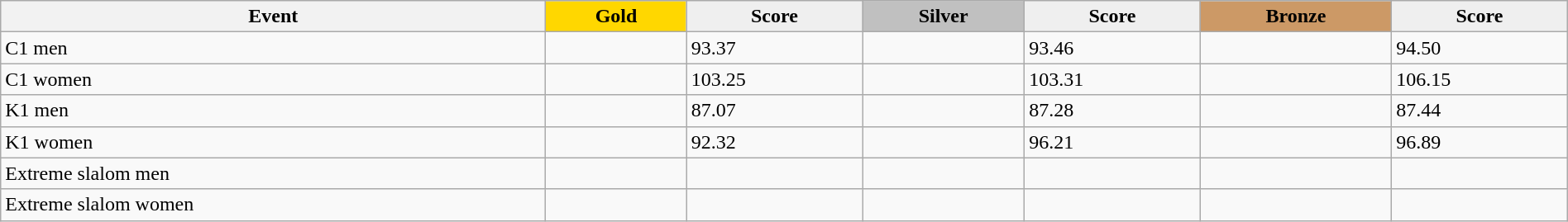<table class="wikitable" width=100%>
<tr>
<th>Event</th>
<td align=center bgcolor="gold"><strong>Gold</strong></td>
<td align=center bgcolor="EFEFEF"><strong>Score</strong></td>
<td align=center bgcolor="silver"><strong>Silver</strong></td>
<td align=center bgcolor="EFEFEF"><strong>Score</strong></td>
<td align=center bgcolor="CC9966"><strong>Bronze</strong></td>
<td align=center bgcolor="EFEFEF"><strong>Score</strong></td>
</tr>
<tr>
<td>C1 men</td>
<td></td>
<td>93.37</td>
<td></td>
<td>93.46</td>
<td></td>
<td>94.50</td>
</tr>
<tr>
<td>C1 women</td>
<td></td>
<td>103.25</td>
<td></td>
<td>103.31</td>
<td></td>
<td>106.15</td>
</tr>
<tr>
<td>K1 men</td>
<td></td>
<td>87.07</td>
<td></td>
<td>87.28</td>
<td></td>
<td>87.44</td>
</tr>
<tr>
<td>K1 women</td>
<td></td>
<td>92.32</td>
<td></td>
<td>96.21</td>
<td></td>
<td>96.89</td>
</tr>
<tr>
<td>Extreme slalom men</td>
<td></td>
<td></td>
<td></td>
<td></td>
<td></td>
<td></td>
</tr>
<tr>
<td>Extreme slalom women</td>
<td></td>
<td></td>
<td></td>
<td></td>
<td></td>
<td></td>
</tr>
</table>
